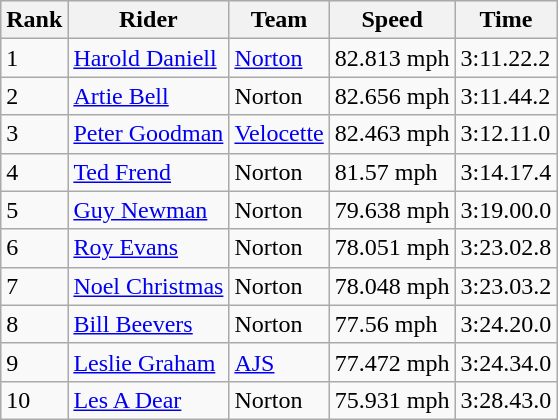<table class="wikitable">
<tr style="background:#efefef;">
<th>Rank</th>
<th>Rider</th>
<th>Team</th>
<th>Speed</th>
<th>Time</th>
</tr>
<tr>
<td>1</td>
<td> <a href='#'>Harold Daniell</a></td>
<td><a href='#'>Norton</a></td>
<td>82.813 mph</td>
<td>3:11.22.2</td>
</tr>
<tr>
<td>2</td>
<td> <a href='#'>Artie Bell</a></td>
<td>Norton</td>
<td>82.656 mph</td>
<td>3:11.44.2</td>
</tr>
<tr>
<td>3</td>
<td> <a href='#'>Peter Goodman</a></td>
<td><a href='#'>Velocette</a></td>
<td>82.463 mph</td>
<td>3:12.11.0</td>
</tr>
<tr>
<td>4</td>
<td> <a href='#'>Ted Frend</a></td>
<td>Norton</td>
<td>81.57 mph</td>
<td>3:14.17.4</td>
</tr>
<tr>
<td>5</td>
<td> <a href='#'>Guy Newman</a></td>
<td>Norton</td>
<td>79.638 mph</td>
<td>3:19.00.0</td>
</tr>
<tr>
<td>6</td>
<td> <a href='#'>Roy Evans</a></td>
<td>Norton</td>
<td>78.051 mph</td>
<td>3:23.02.8</td>
</tr>
<tr>
<td>7</td>
<td> <a href='#'>Noel Christmas</a></td>
<td>Norton</td>
<td>78.048 mph</td>
<td>3:23.03.2</td>
</tr>
<tr>
<td>8</td>
<td> <a href='#'>Bill Beevers</a></td>
<td>Norton</td>
<td>77.56 mph</td>
<td>3:24.20.0</td>
</tr>
<tr>
<td>9</td>
<td> <a href='#'>Leslie Graham</a></td>
<td><a href='#'>AJS</a></td>
<td>77.472 mph</td>
<td>3:24.34.0</td>
</tr>
<tr>
<td>10</td>
<td> <a href='#'>Les A Dear</a></td>
<td>Norton</td>
<td>75.931 mph</td>
<td>3:28.43.0</td>
</tr>
</table>
